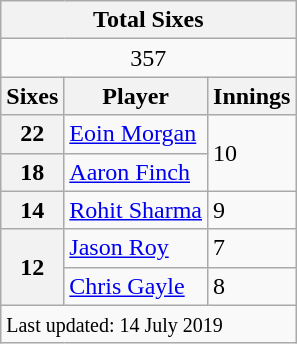<table class="wikitable">
<tr>
<th colspan="3">Total Sixes</th>
</tr>
<tr>
<td colspan="3" style="text-align:center;">357</td>
</tr>
<tr>
<th>Sixes</th>
<th>Player</th>
<th>Innings</th>
</tr>
<tr>
<th>22</th>
<td> <a href='#'>Eoin Morgan</a></td>
<td rowspan=2>10</td>
</tr>
<tr>
<th>18</th>
<td> <a href='#'>Aaron Finch</a></td>
</tr>
<tr>
<th>14</th>
<td> <a href='#'>Rohit Sharma</a></td>
<td>9</td>
</tr>
<tr>
<th rowspan=2>12</th>
<td> <a href='#'>Jason Roy</a></td>
<td>7</td>
</tr>
<tr>
<td> <a href='#'>Chris Gayle</a></td>
<td>8</td>
</tr>
<tr class = "sortbottom">
<td colspan="3"><small>Last updated: 14 July 2019 </small></td>
</tr>
</table>
